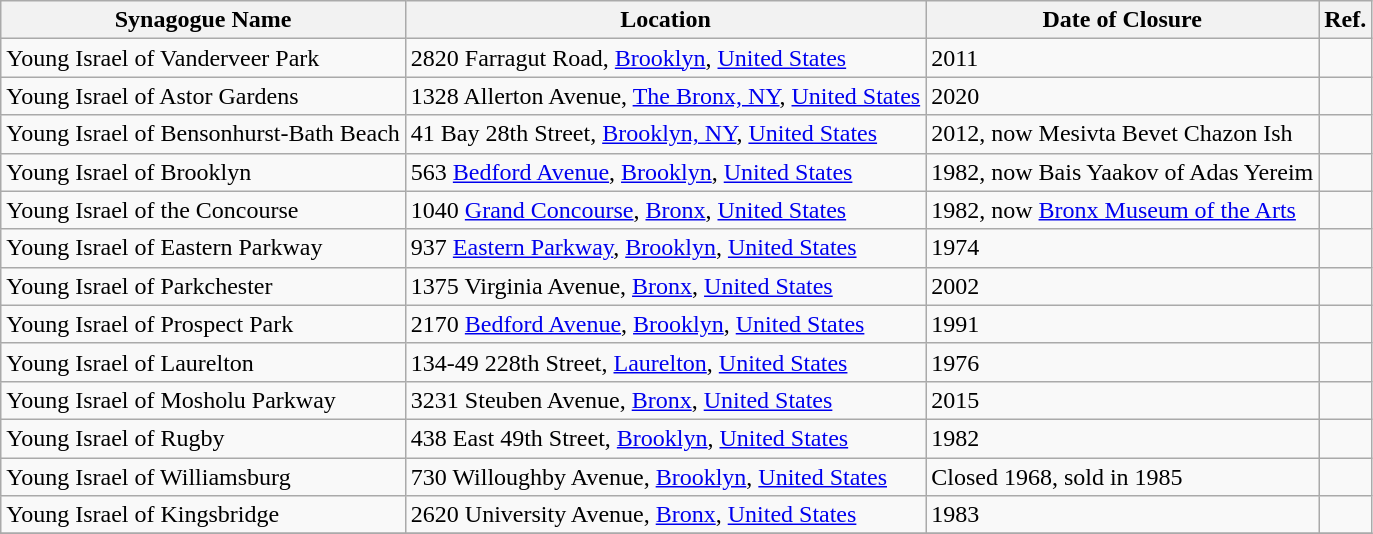<table class="wikitable">
<tr>
<th>Synagogue Name</th>
<th>Location</th>
<th>Date of Closure</th>
<th>Ref.</th>
</tr>
<tr>
<td>Young Israel of Vanderveer Park</td>
<td>2820 Farragut Road, <a href='#'>Brooklyn</a>, <a href='#'>United States</a></td>
<td>2011</td>
<td></td>
</tr>
<tr>
<td>Young Israel of Astor Gardens</td>
<td>1328 Allerton Avenue, <a href='#'>The Bronx, NY</a>, <a href='#'>United States</a></td>
<td>2020</td>
<td></td>
</tr>
<tr>
<td>Young Israel of Bensonhurst-Bath Beach</td>
<td>41 Bay 28th Street, <a href='#'>Brooklyn, NY</a>, <a href='#'>United States</a></td>
<td>2012, now Mesivta Bevet Chazon Ish</td>
<td></td>
</tr>
<tr>
<td>Young Israel of Brooklyn</td>
<td>563 <a href='#'>Bedford Avenue</a>, <a href='#'>Brooklyn</a>, <a href='#'>United States</a></td>
<td>1982, now Bais Yaakov of Adas Yereim</td>
<td></td>
</tr>
<tr>
<td>Young Israel of the Concourse</td>
<td>1040 <a href='#'>Grand Concourse</a>, <a href='#'>Bronx</a>, <a href='#'>United States</a></td>
<td>1982, now <a href='#'>Bronx Museum of the Arts</a></td>
<td></td>
</tr>
<tr>
<td>Young Israel of Eastern Parkway</td>
<td>937 <a href='#'>Eastern Parkway</a>, <a href='#'>Brooklyn</a>, <a href='#'>United States</a></td>
<td>1974</td>
<td></td>
</tr>
<tr>
<td>Young Israel of Parkchester</td>
<td>1375 Virginia Avenue, <a href='#'>Bronx</a>, <a href='#'>United States</a></td>
<td>2002</td>
<td></td>
</tr>
<tr>
<td>Young Israel of Prospect Park</td>
<td>2170 <a href='#'>Bedford Avenue</a>, <a href='#'>Brooklyn</a>, <a href='#'>United States</a></td>
<td>1991</td>
<td></td>
</tr>
<tr>
<td>Young Israel of Laurelton</td>
<td>134-49 228th Street, <a href='#'>Laurelton</a>, <a href='#'>United States</a></td>
<td>1976</td>
<td></td>
</tr>
<tr>
<td>Young Israel of Mosholu Parkway</td>
<td>3231 Steuben Avenue, <a href='#'>Bronx</a>, <a href='#'>United States</a></td>
<td>2015</td>
<td></td>
</tr>
<tr>
<td>Young Israel of Rugby</td>
<td>438 East 49th Street, <a href='#'>Brooklyn</a>, <a href='#'>United States</a></td>
<td>1982</td>
<td></td>
</tr>
<tr>
<td>Young Israel of Williamsburg</td>
<td>730 Willoughby Avenue, <a href='#'>Brooklyn</a>, <a href='#'>United States</a></td>
<td>Closed 1968, sold in 1985</td>
<td></td>
</tr>
<tr>
<td>Young Israel of Kingsbridge</td>
<td>2620 University Avenue, <a href='#'>Bronx</a>, <a href='#'>United States</a></td>
<td>1983</td>
<td></td>
</tr>
<tr>
</tr>
</table>
